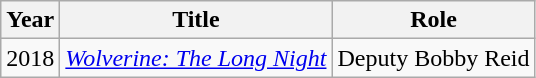<table class="wikitable sortable">
<tr>
<th>Year</th>
<th>Title</th>
<th>Role</th>
</tr>
<tr>
<td>2018</td>
<td><em><a href='#'>Wolverine: The Long Night</a></em></td>
<td>Deputy Bobby Reid</td>
</tr>
</table>
